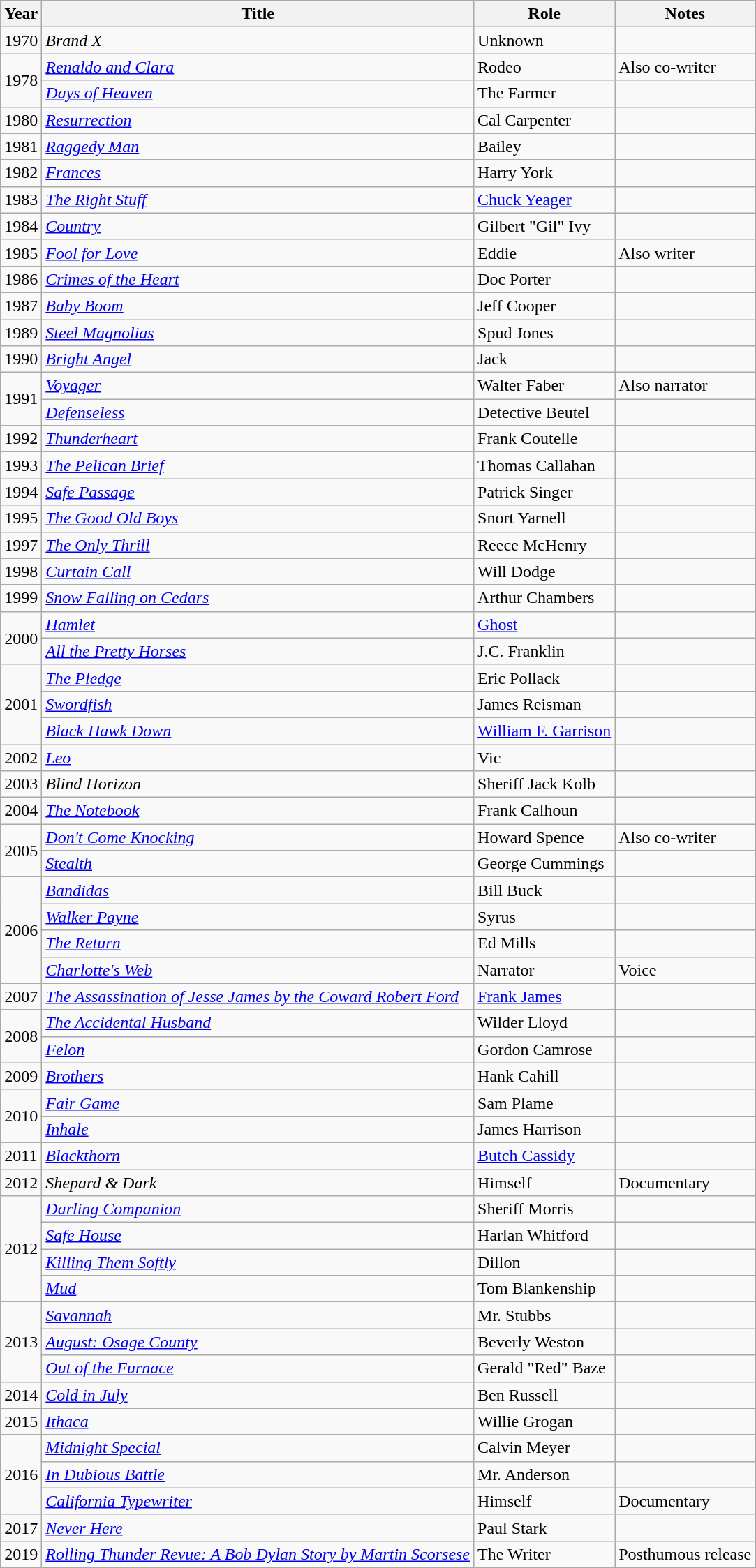<table class="wikitable sortable">
<tr>
<th>Year</th>
<th>Title</th>
<th>Role</th>
<th class="unsortable">Notes</th>
</tr>
<tr>
<td>1970</td>
<td><em>Brand X</em></td>
<td>Unknown</td>
<td></td>
</tr>
<tr>
<td rowspan=2>1978</td>
<td><em><a href='#'>Renaldo and Clara</a></em></td>
<td>Rodeo</td>
<td>Also co-writer</td>
</tr>
<tr>
<td><em><a href='#'>Days of Heaven</a></em></td>
<td>The Farmer</td>
<td></td>
</tr>
<tr>
<td>1980</td>
<td><em><a href='#'>Resurrection</a></em></td>
<td>Cal Carpenter</td>
<td></td>
</tr>
<tr>
<td>1981</td>
<td><em><a href='#'>Raggedy Man</a></em></td>
<td>Bailey</td>
<td></td>
</tr>
<tr>
<td>1982</td>
<td><em><a href='#'>Frances</a></em></td>
<td>Harry York</td>
<td></td>
</tr>
<tr>
<td>1983</td>
<td><em><a href='#'>The Right Stuff</a></em></td>
<td><a href='#'>Chuck Yeager</a></td>
<td></td>
</tr>
<tr>
<td>1984</td>
<td><em><a href='#'>Country</a></em></td>
<td>Gilbert "Gil" Ivy</td>
<td></td>
</tr>
<tr>
<td>1985</td>
<td><em><a href='#'>Fool for Love</a></em></td>
<td>Eddie</td>
<td>Also writer</td>
</tr>
<tr>
<td>1986</td>
<td><em><a href='#'>Crimes of the Heart</a></em></td>
<td>Doc Porter</td>
<td></td>
</tr>
<tr>
<td>1987</td>
<td><em><a href='#'>Baby Boom</a></em></td>
<td>Jeff Cooper</td>
<td></td>
</tr>
<tr>
<td>1989</td>
<td><em><a href='#'>Steel Magnolias</a></em></td>
<td>Spud Jones</td>
<td></td>
</tr>
<tr>
<td>1990</td>
<td><em><a href='#'>Bright Angel</a></em></td>
<td>Jack</td>
<td></td>
</tr>
<tr>
<td rowspan=2>1991</td>
<td><em><a href='#'>Voyager</a></em></td>
<td>Walter Faber</td>
<td>Also narrator</td>
</tr>
<tr>
<td><em><a href='#'>Defenseless</a></em></td>
<td>Detective Beutel</td>
<td></td>
</tr>
<tr>
<td>1992</td>
<td><em><a href='#'>Thunderheart</a></em></td>
<td>Frank Coutelle</td>
<td></td>
</tr>
<tr>
<td>1993</td>
<td><em><a href='#'>The Pelican Brief</a></em></td>
<td>Thomas Callahan</td>
<td></td>
</tr>
<tr>
<td>1994</td>
<td><em><a href='#'>Safe Passage</a></em></td>
<td>Patrick Singer</td>
<td></td>
</tr>
<tr>
<td>1995</td>
<td><em><a href='#'>The Good Old Boys</a></em></td>
<td>Snort Yarnell</td>
<td></td>
</tr>
<tr>
<td>1997</td>
<td><em><a href='#'>The Only Thrill</a></em></td>
<td>Reece McHenry</td>
<td></td>
</tr>
<tr>
<td>1998</td>
<td><em><a href='#'>Curtain Call</a></em></td>
<td>Will Dodge</td>
<td></td>
</tr>
<tr>
<td>1999</td>
<td><em><a href='#'>Snow Falling on Cedars</a></em></td>
<td>Arthur Chambers</td>
<td></td>
</tr>
<tr>
<td rowspan=2>2000</td>
<td><em><a href='#'>Hamlet</a></em></td>
<td><a href='#'>Ghost</a></td>
<td></td>
</tr>
<tr>
<td><em><a href='#'>All the Pretty Horses</a></em></td>
<td>J.C. Franklin</td>
<td></td>
</tr>
<tr>
<td rowspan=3>2001</td>
<td><em><a href='#'>The Pledge</a></em></td>
<td>Eric Pollack</td>
<td></td>
</tr>
<tr>
<td><em><a href='#'>Swordfish</a></em></td>
<td>James Reisman</td>
<td></td>
</tr>
<tr>
<td><em><a href='#'>Black Hawk Down</a></em></td>
<td><a href='#'>William F. Garrison</a></td>
<td></td>
</tr>
<tr>
<td>2002</td>
<td><em><a href='#'>Leo</a></em></td>
<td>Vic</td>
<td></td>
</tr>
<tr>
<td>2003</td>
<td><em>Blind Horizon</em></td>
<td>Sheriff Jack Kolb</td>
<td></td>
</tr>
<tr>
<td>2004</td>
<td><em><a href='#'>The Notebook</a></em></td>
<td>Frank Calhoun</td>
<td></td>
</tr>
<tr>
<td rowspan=2>2005</td>
<td><em><a href='#'>Don't Come Knocking</a></em></td>
<td>Howard Spence</td>
<td>Also co-writer</td>
</tr>
<tr>
<td><em><a href='#'>Stealth</a></em></td>
<td>George Cummings</td>
<td></td>
</tr>
<tr>
<td rowspan=4>2006</td>
<td><em><a href='#'>Bandidas</a></em></td>
<td>Bill Buck</td>
<td></td>
</tr>
<tr>
<td><em><a href='#'>Walker Payne</a></em></td>
<td>Syrus</td>
<td></td>
</tr>
<tr>
<td><em><a href='#'>The Return</a></em></td>
<td>Ed Mills</td>
<td></td>
</tr>
<tr>
<td><em><a href='#'>Charlotte's Web</a></em></td>
<td>Narrator</td>
<td>Voice</td>
</tr>
<tr>
<td>2007</td>
<td><em><a href='#'>The Assassination of Jesse James by the Coward Robert Ford</a></em></td>
<td><a href='#'>Frank James</a></td>
<td></td>
</tr>
<tr>
<td rowspan=2>2008</td>
<td><em><a href='#'>The Accidental Husband</a></em></td>
<td>Wilder Lloyd</td>
<td></td>
</tr>
<tr>
<td><em><a href='#'>Felon</a></em></td>
<td>Gordon Camrose</td>
<td></td>
</tr>
<tr>
<td>2009</td>
<td><em><a href='#'>Brothers</a></em></td>
<td>Hank Cahill</td>
<td></td>
</tr>
<tr>
<td rowspan=2>2010</td>
<td><em><a href='#'>Fair Game</a></em></td>
<td>Sam Plame</td>
<td></td>
</tr>
<tr>
<td><em><a href='#'>Inhale</a></em></td>
<td>James Harrison</td>
<td></td>
</tr>
<tr>
<td>2011</td>
<td><em><a href='#'>Blackthorn</a></em></td>
<td><a href='#'>Butch Cassidy</a></td>
<td></td>
</tr>
<tr>
<td>2012</td>
<td><em>Shepard & Dark</em></td>
<td>Himself</td>
<td>Documentary</td>
</tr>
<tr>
<td rowspan=4>2012</td>
<td><em><a href='#'>Darling Companion</a></em></td>
<td>Sheriff Morris</td>
<td></td>
</tr>
<tr>
<td><em><a href='#'>Safe House</a></em></td>
<td>Harlan Whitford</td>
<td></td>
</tr>
<tr>
<td><em><a href='#'>Killing Them Softly</a></em></td>
<td>Dillon</td>
<td></td>
</tr>
<tr>
<td><em><a href='#'>Mud</a></em></td>
<td>Tom Blankenship</td>
<td></td>
</tr>
<tr>
<td rowspan=3>2013</td>
<td><em><a href='#'>Savannah</a></em></td>
<td>Mr. Stubbs</td>
<td></td>
</tr>
<tr>
<td><em><a href='#'>August: Osage County</a></em></td>
<td>Beverly Weston</td>
<td></td>
</tr>
<tr>
<td><em><a href='#'>Out of the Furnace</a></em></td>
<td>Gerald "Red" Baze</td>
<td></td>
</tr>
<tr>
<td>2014</td>
<td><em><a href='#'>Cold in July</a></em></td>
<td>Ben Russell</td>
<td></td>
</tr>
<tr>
<td>2015</td>
<td><em><a href='#'>Ithaca</a></em></td>
<td>Willie Grogan</td>
<td></td>
</tr>
<tr>
<td rowspan=3>2016</td>
<td><em><a href='#'>Midnight Special</a></em></td>
<td>Calvin Meyer</td>
<td></td>
</tr>
<tr>
<td><em><a href='#'>In Dubious Battle</a></em></td>
<td>Mr. Anderson</td>
<td></td>
</tr>
<tr>
<td><em><a href='#'>California Typewriter</a></em></td>
<td>Himself</td>
<td>Documentary</td>
</tr>
<tr>
<td>2017</td>
<td><em><a href='#'>Never Here</a></em></td>
<td>Paul Stark</td>
<td></td>
</tr>
<tr>
<td>2019</td>
<td><em><a href='#'>Rolling Thunder Revue: A Bob Dylan Story by Martin Scorsese</a></em></td>
<td>The Writer</td>
<td>Posthumous release</td>
</tr>
</table>
